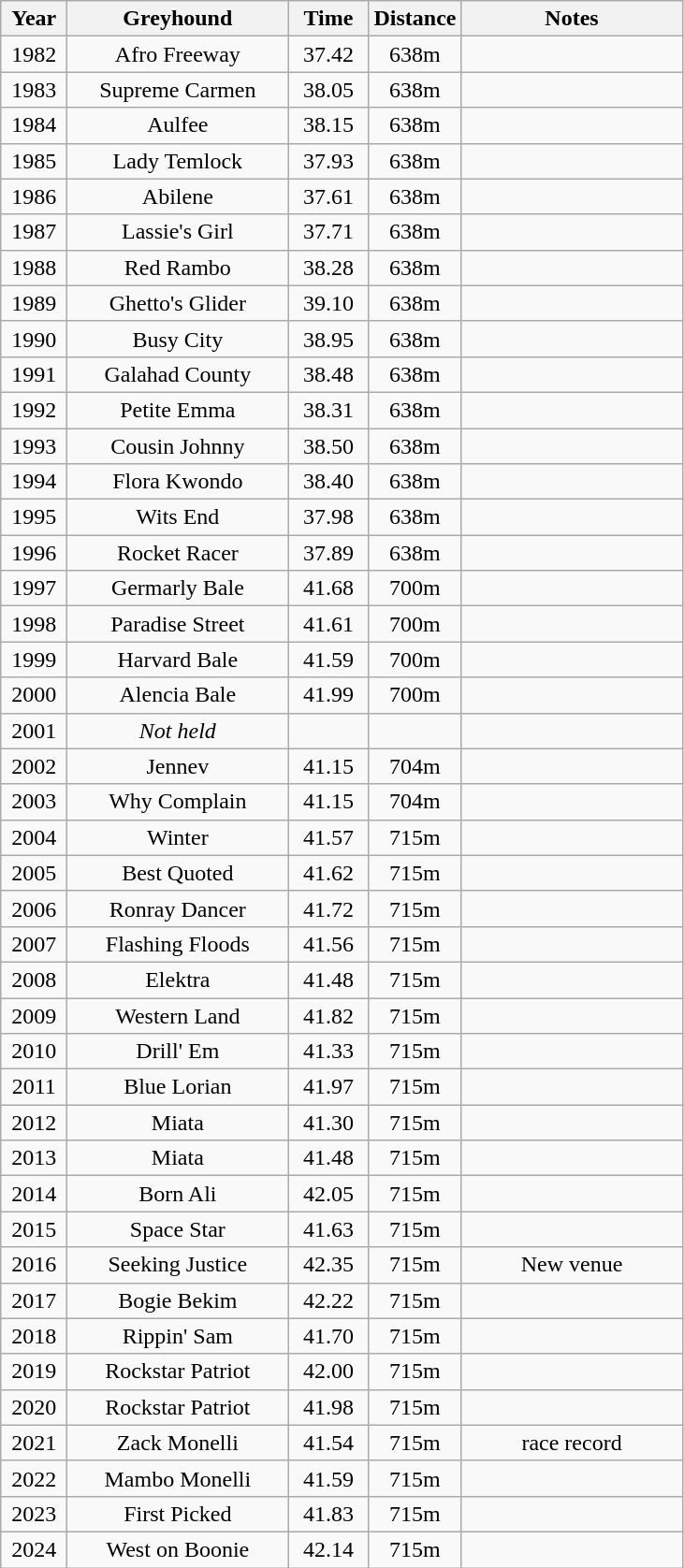<table class="wikitable collapsible collapsed" style=text-align:center>
<tr>
<th width=40>Year</th>
<th width=150>Greyhound</th>
<th width=50>Time</th>
<th width=50>Distance</th>
<th width=150>Notes</th>
</tr>
<tr>
<td>1982</td>
<td>Afro Freeway</td>
<td>37.42</td>
<td>638m</td>
<td></td>
</tr>
<tr>
<td>1983</td>
<td>Supreme Carmen</td>
<td>38.05</td>
<td>638m</td>
<td></td>
</tr>
<tr>
<td>1984</td>
<td>Aulfee</td>
<td>38.15</td>
<td>638m</td>
<td></td>
</tr>
<tr>
<td>1985</td>
<td>Lady Temlock</td>
<td>37.93</td>
<td>638m</td>
<td></td>
</tr>
<tr>
<td>1986</td>
<td>Abilene</td>
<td>37.61</td>
<td>638m</td>
<td></td>
</tr>
<tr>
<td>1987</td>
<td>Lassie's Girl</td>
<td>37.71</td>
<td>638m</td>
<td></td>
</tr>
<tr>
<td>1988</td>
<td>Red Rambo</td>
<td>38.28</td>
<td>638m</td>
<td></td>
</tr>
<tr>
<td>1989</td>
<td>Ghetto's Glider</td>
<td>39.10</td>
<td>638m</td>
<td></td>
</tr>
<tr>
<td>1990</td>
<td>Busy City</td>
<td>38.95</td>
<td>638m</td>
<td></td>
</tr>
<tr>
<td>1991</td>
<td>Galahad County</td>
<td>38.48</td>
<td>638m</td>
<td></td>
</tr>
<tr>
<td>1992</td>
<td>Petite Emma</td>
<td>38.31</td>
<td>638m</td>
<td></td>
</tr>
<tr>
<td>1993</td>
<td>Cousin Johnny</td>
<td>38.50</td>
<td>638m</td>
<td></td>
</tr>
<tr>
<td>1994</td>
<td>Flora Kwondo</td>
<td>38.40</td>
<td>638m</td>
<td></td>
</tr>
<tr>
<td>1995</td>
<td>Wits End</td>
<td>37.98</td>
<td>638m</td>
<td></td>
</tr>
<tr>
<td>1996</td>
<td>Rocket Racer</td>
<td>37.89</td>
<td>638m</td>
<td></td>
</tr>
<tr>
<td>1997</td>
<td>Germarly Bale</td>
<td>41.68</td>
<td>700m</td>
<td></td>
</tr>
<tr>
<td>1998</td>
<td>Paradise Street</td>
<td>41.61</td>
<td>700m</td>
<td></td>
</tr>
<tr>
<td>1999</td>
<td>Harvard Bale</td>
<td>41.59</td>
<td>700m</td>
<td></td>
</tr>
<tr>
<td>2000</td>
<td>Alencia Bale</td>
<td>41.99</td>
<td>700m</td>
<td></td>
</tr>
<tr>
<td>2001</td>
<td><em>Not held</em></td>
<td></td>
<td></td>
<td></td>
</tr>
<tr>
<td>2002</td>
<td>Jennev</td>
<td>41.15</td>
<td>704m</td>
<td></td>
</tr>
<tr>
<td>2003</td>
<td>Why Complain</td>
<td>41.15</td>
<td>704m</td>
<td></td>
</tr>
<tr>
<td>2004</td>
<td>Winter</td>
<td>41.57</td>
<td>715m</td>
<td></td>
</tr>
<tr>
<td>2005</td>
<td>Best Quoted</td>
<td>41.62</td>
<td>715m</td>
<td></td>
</tr>
<tr>
<td>2006</td>
<td>Ronray Dancer</td>
<td>41.72</td>
<td>715m</td>
<td></td>
</tr>
<tr>
<td>2007</td>
<td>Flashing Floods</td>
<td>41.56</td>
<td>715m</td>
<td></td>
</tr>
<tr>
<td>2008</td>
<td>Elektra</td>
<td>41.48</td>
<td>715m</td>
<td></td>
</tr>
<tr>
<td>2009</td>
<td>Western Land</td>
<td>41.82</td>
<td>715m</td>
<td></td>
</tr>
<tr>
<td>2010</td>
<td>Drill' Em</td>
<td>41.33</td>
<td>715m</td>
<td></td>
</tr>
<tr>
<td>2011</td>
<td>Blue Lorian</td>
<td>41.97</td>
<td>715m</td>
<td></td>
</tr>
<tr>
<td>2012</td>
<td>Miata</td>
<td>41.30</td>
<td>715m</td>
<td></td>
</tr>
<tr>
<td>2013</td>
<td>Miata</td>
<td>41.48</td>
<td>715m</td>
<td></td>
</tr>
<tr>
<td>2014</td>
<td>Born Ali</td>
<td>42.05</td>
<td>715m</td>
<td></td>
</tr>
<tr>
<td>2015</td>
<td>Space Star</td>
<td>41.63</td>
<td>715m</td>
<td></td>
</tr>
<tr>
<td>2016</td>
<td>Seeking Justice</td>
<td>42.35</td>
<td>715m</td>
<td>New venue</td>
</tr>
<tr>
<td>2017</td>
<td>Bogie Bekim</td>
<td>42.22</td>
<td>715m</td>
<td></td>
</tr>
<tr>
<td>2018</td>
<td>Rippin' Sam</td>
<td>41.70</td>
<td>715m</td>
<td></td>
</tr>
<tr>
<td>2019</td>
<td>Rockstar Patriot</td>
<td>42.00</td>
<td>715m</td>
<td></td>
</tr>
<tr>
<td>2020</td>
<td>Rockstar Patriot</td>
<td>41.98</td>
<td>715m</td>
<td></td>
</tr>
<tr>
<td>2021</td>
<td>Zack Monelli</td>
<td>41.54</td>
<td>715m</td>
<td>race record</td>
</tr>
<tr>
<td>2022</td>
<td>Mambo Monelli</td>
<td>41.59</td>
<td>715m</td>
<td></td>
</tr>
<tr>
<td>2023</td>
<td>First Picked</td>
<td>41.83</td>
<td>715m</td>
<td></td>
</tr>
<tr>
<td>2024</td>
<td>West on Boonie</td>
<td>42.14</td>
<td>715m</td>
<td></td>
</tr>
</table>
